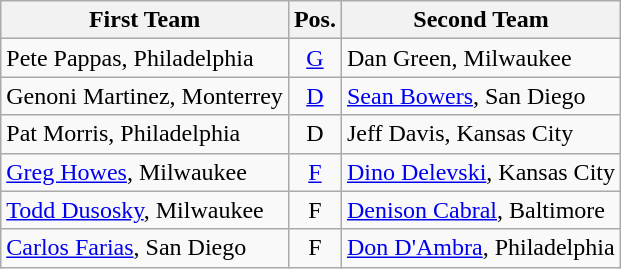<table class="wikitable">
<tr>
<th>First Team</th>
<th>Pos.</th>
<th>Second Team</th>
</tr>
<tr>
<td>Pete Pappas, Philadelphia</td>
<td align=center><a href='#'>G</a></td>
<td>Dan Green, Milwaukee</td>
</tr>
<tr>
<td>Genoni Martinez, Monterrey</td>
<td align=center><a href='#'>D</a></td>
<td><a href='#'>Sean Bowers</a>, San Diego</td>
</tr>
<tr>
<td>Pat Morris, Philadelphia</td>
<td align=center>D</td>
<td>Jeff Davis, Kansas City</td>
</tr>
<tr>
<td><a href='#'>Greg Howes</a>, Milwaukee</td>
<td align=center><a href='#'>F</a></td>
<td><a href='#'>Dino Delevski</a>, Kansas City</td>
</tr>
<tr>
<td><a href='#'>Todd Dusosky</a>, Milwaukee</td>
<td align=center>F</td>
<td><a href='#'>Denison Cabral</a>, Baltimore</td>
</tr>
<tr>
<td><a href='#'>Carlos Farias</a>, San Diego</td>
<td align=center>F</td>
<td><a href='#'>Don D'Ambra</a>, Philadelphia</td>
</tr>
</table>
